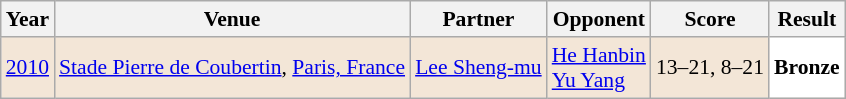<table class="sortable wikitable" style="font-size:90%;">
<tr>
<th>Year</th>
<th>Venue</th>
<th>Partner</th>
<th>Opponent</th>
<th>Score</th>
<th>Result</th>
</tr>
<tr style="background:#F3E6D7">
<td align="center"><a href='#'>2010</a></td>
<td align="left"><a href='#'>Stade Pierre de Coubertin</a>, <a href='#'>Paris, France</a></td>
<td align="left"> <a href='#'>Lee Sheng-mu</a></td>
<td align="left"> <a href='#'>He Hanbin</a> <br>  <a href='#'>Yu Yang</a></td>
<td align="left">13–21, 8–21</td>
<td style="text-align:left; background:white"> <strong>Bronze</strong></td>
</tr>
</table>
